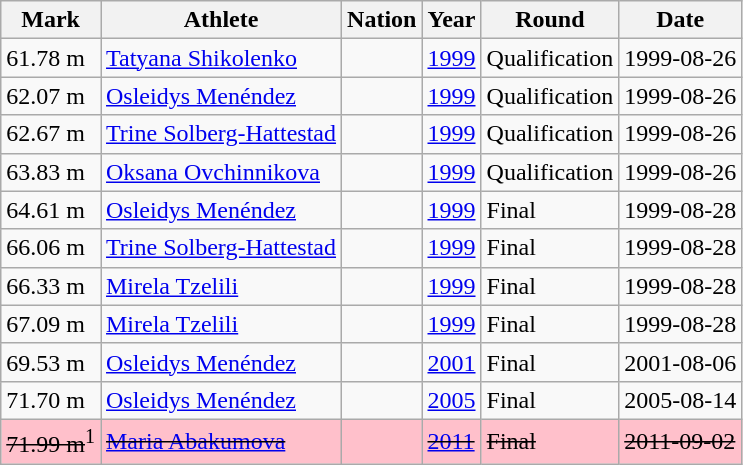<table class="wikitable sortable">
<tr>
<th>Mark</th>
<th>Athlete</th>
<th>Nation</th>
<th>Year</th>
<th>Round</th>
<th>Date</th>
</tr>
<tr>
<td>61.78 m</td>
<td align="left"><a href='#'>Tatyana Shikolenko</a></td>
<td align="left"></td>
<td><a href='#'>1999</a></td>
<td>Qualification</td>
<td>1999-08-26</td>
</tr>
<tr>
<td>62.07 m</td>
<td align="left"><a href='#'>Osleidys Menéndez</a></td>
<td align="left"></td>
<td><a href='#'>1999</a></td>
<td>Qualification</td>
<td>1999-08-26</td>
</tr>
<tr>
<td>62.67 m</td>
<td align="left"><a href='#'>Trine Solberg-Hattestad</a></td>
<td align="left"></td>
<td><a href='#'>1999</a></td>
<td>Qualification</td>
<td>1999-08-26</td>
</tr>
<tr>
<td>63.83 m</td>
<td><a href='#'>Oksana Ovchinnikova</a></td>
<td></td>
<td><a href='#'>1999</a></td>
<td>Qualification</td>
<td>1999-08-26</td>
</tr>
<tr>
<td>64.61 m</td>
<td align="left"><a href='#'>Osleidys Menéndez</a></td>
<td align="left"></td>
<td><a href='#'>1999</a></td>
<td>Final</td>
<td>1999-08-28</td>
</tr>
<tr>
<td>66.06 m</td>
<td><a href='#'>Trine Solberg-Hattestad</a></td>
<td></td>
<td><a href='#'>1999</a></td>
<td>Final</td>
<td>1999-08-28</td>
</tr>
<tr>
<td>66.33 m</td>
<td align="left"><a href='#'>Mirela Tzelili</a></td>
<td align="left"></td>
<td><a href='#'>1999</a></td>
<td>Final</td>
<td>1999-08-28</td>
</tr>
<tr>
<td>67.09 m</td>
<td><a href='#'>Mirela Tzelili</a></td>
<td></td>
<td><a href='#'>1999</a></td>
<td>Final</td>
<td>1999-08-28</td>
</tr>
<tr>
<td>69.53 m</td>
<td><a href='#'>Osleidys Menéndez</a></td>
<td></td>
<td><a href='#'>2001</a></td>
<td>Final</td>
<td>2001-08-06</td>
</tr>
<tr>
<td>71.70 m </td>
<td align="left"><a href='#'>Osleidys Menéndez</a></td>
<td align="left"></td>
<td><a href='#'>2005</a></td>
<td>Final</td>
<td>2005-08-14</td>
</tr>
<tr bgcolor=pink>
<td><s>71.99 m</s><sup>1</sup></td>
<td align="left"><s><a href='#'>Maria Abakumova</a></s></td>
<td align="left"><s></s></td>
<td><s><a href='#'>2011</a></s></td>
<td><s>Final</s></td>
<td><s>2011-09-02</s></td>
</tr>
</table>
